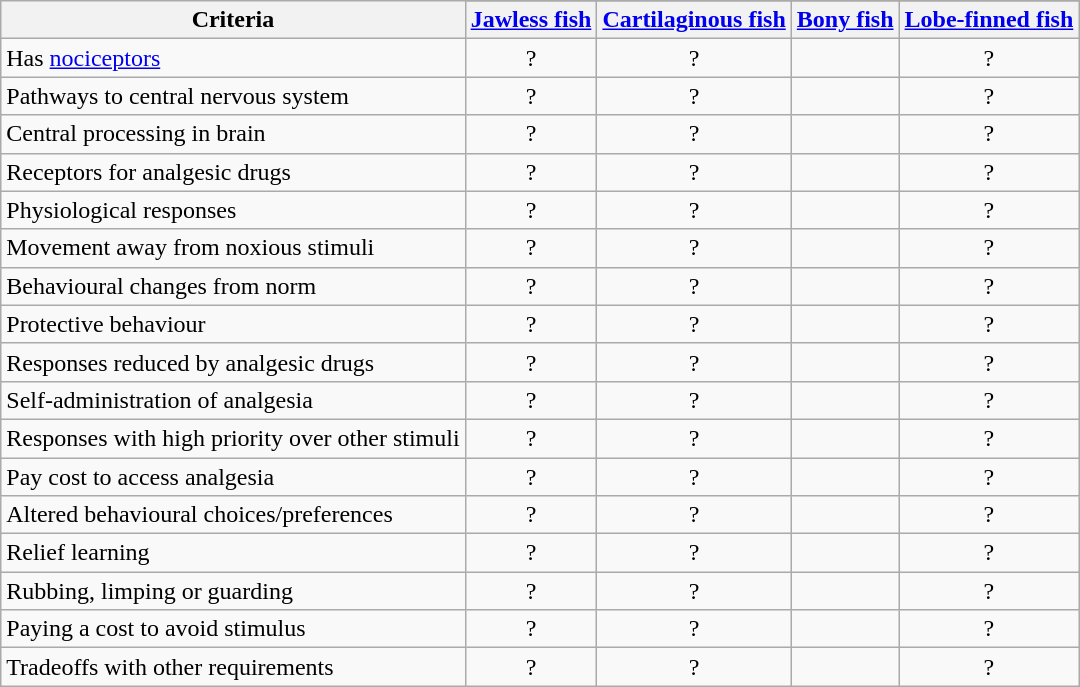<table class="wikitable">
<tr>
<th rowspan=2>Criteria</th>
</tr>
<tr>
<th valign=top><a href='#'>Jawless fish</a><br></th>
<th valign=top><a href='#'>Cartilaginous fish</a><br></th>
<th valign=top><a href='#'>Bony fish</a><br></th>
<th valign=top><a href='#'>Lobe-finned fish</a><br></th>
</tr>
<tr>
<td>Has <a href='#'>nociceptors</a></td>
<td align=center>?</td>
<td align=center>?</td>
<td align=center></td>
<td align=center>?</td>
</tr>
<tr>
<td>Pathways to central nervous system</td>
<td align=center>?</td>
<td align=center>?</td>
<td align=center></td>
<td align=center>?</td>
</tr>
<tr>
<td>Central processing in brain</td>
<td align=center>?</td>
<td align=center>?</td>
<td align=center></td>
<td align=center>?</td>
</tr>
<tr>
<td>Receptors for analgesic drugs</td>
<td align=center>?</td>
<td align=center>?</td>
<td align=center></td>
<td align=center>?</td>
</tr>
<tr>
<td>Physiological responses</td>
<td align=center>?</td>
<td align=center>?</td>
<td align=center></td>
<td align=center>?</td>
</tr>
<tr>
<td>Movement away from noxious stimuli</td>
<td align=center>?</td>
<td align=center>?</td>
<td align=center></td>
<td align=center>?</td>
</tr>
<tr>
<td>Behavioural changes from norm</td>
<td align=center>?</td>
<td align=center>?</td>
<td align=center></td>
<td align=center>?</td>
</tr>
<tr>
<td>Protective behaviour</td>
<td align=center>?</td>
<td align=center>?</td>
<td align=center></td>
<td align=center>?</td>
</tr>
<tr>
<td>Responses reduced by analgesic drugs</td>
<td align=center>?</td>
<td align=center>?</td>
<td align=center></td>
<td align=center>?</td>
</tr>
<tr>
<td>Self-administration of analgesia</td>
<td align=center>?</td>
<td align=center>?</td>
<td align=center></td>
<td align=center>?</td>
</tr>
<tr>
<td>Responses with high priority over other stimuli</td>
<td align=center>?</td>
<td align=center>?</td>
<td align=center></td>
<td align=center>?</td>
</tr>
<tr>
<td>Pay cost to access analgesia</td>
<td align=center>?</td>
<td align=center>?</td>
<td align=center></td>
<td align=center>?</td>
</tr>
<tr>
<td>Altered behavioural choices/preferences</td>
<td align=center>?</td>
<td align=center>?</td>
<td align=center></td>
<td align=center>?</td>
</tr>
<tr>
<td>Relief learning</td>
<td align=center>?</td>
<td align=center>?</td>
<td align=center></td>
<td align=center>?</td>
</tr>
<tr>
<td>Rubbing, limping or guarding</td>
<td align=center>?</td>
<td align=center>?</td>
<td align=center></td>
<td align=center>?</td>
</tr>
<tr>
<td>Paying a cost to avoid stimulus</td>
<td align=center>?</td>
<td align=center>?</td>
<td align=center></td>
<td align=center>?</td>
</tr>
<tr>
<td>Tradeoffs with other requirements</td>
<td align=center>?</td>
<td align=center>?</td>
<td align=center></td>
<td align=center>?</td>
</tr>
</table>
